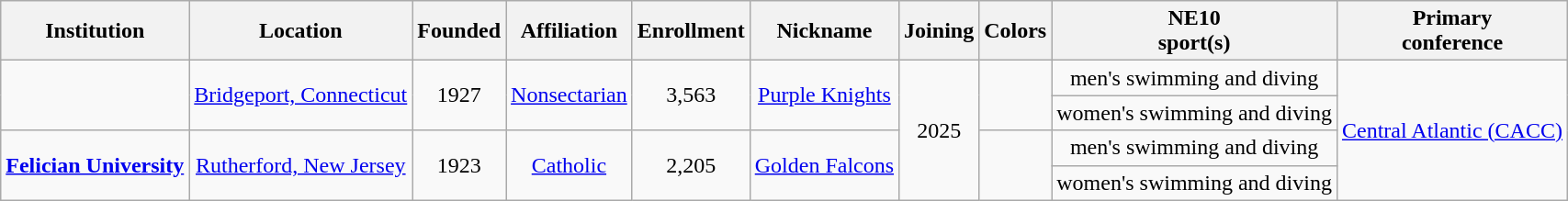<table class="wikitable sortable" style="text-align:center">
<tr>
<th>Institution</th>
<th>Location</th>
<th>Founded</th>
<th>Affiliation</th>
<th>Enrollment</th>
<th>Nickname</th>
<th>Joining</th>
<th class="unsortable">Colors</th>
<th>NE10<br>sport(s)</th>
<th>Primary<br>conference</th>
</tr>
<tr>
<td rowspan=2></td>
<td rowspan=2><a href='#'>Bridgeport, Connecticut</a></td>
<td rowspan=2>1927</td>
<td rowspan=2><a href='#'>Nonsectarian</a></td>
<td rowspan=2>3,563</td>
<td rowspan=2><a href='#'>Purple Knights</a></td>
<td rowspan=4>2025</td>
<td rowspan=2> </td>
<td>men's swimming and diving</td>
<td rowspan=4><a href='#'>Central Atlantic (CACC)</a></td>
</tr>
<tr>
<td>women's swimming and diving</td>
</tr>
<tr>
<td rowspan=2><strong><a href='#'>Felician University</a></strong></td>
<td rowspan=2><a href='#'>Rutherford, New Jersey</a></td>
<td rowspan=2>1923</td>
<td rowspan=2><a href='#'>Catholic</a><br></td>
<td rowspan=2>2,205</td>
<td rowspan=2><a href='#'>Golden Falcons</a></td>
<td rowspan=2> </td>
<td>men's swimming and diving</td>
</tr>
<tr>
<td>women's swimming and diving</td>
</tr>
</table>
